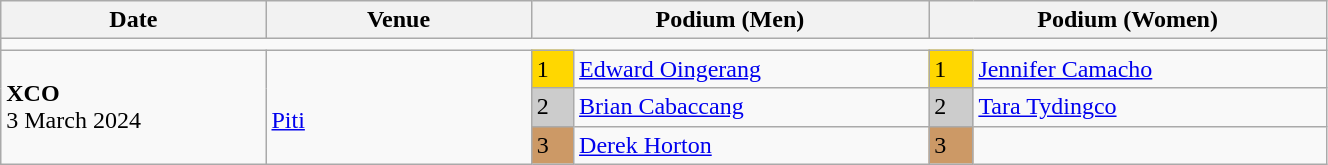<table class="wikitable" width=70%>
<tr>
<th>Date</th>
<th width=20%>Venue</th>
<th colspan=2 width=30%>Podium (Men)</th>
<th colspan=2 width=30%>Podium (Women)</th>
</tr>
<tr>
<td colspan=6></td>
</tr>
<tr>
<td rowspan=3><strong>XCO</strong> <br> 3 March 2024</td>
<td rowspan=3><br><a href='#'>Piti</a></td>
<td bgcolor=FFD700>1</td>
<td><a href='#'>Edward Oingerang</a></td>
<td bgcolor=FFD700>1</td>
<td><a href='#'>Jennifer Camacho</a></td>
</tr>
<tr>
<td bgcolor=CCCCCC>2</td>
<td><a href='#'>Brian Cabaccang</a></td>
<td bgcolor=CCCCCC>2</td>
<td><a href='#'>Tara Tydingco</a></td>
</tr>
<tr>
<td bgcolor=CC9966>3</td>
<td><a href='#'>Derek Horton</a></td>
<td bgcolor=CC9966>3</td>
<td></td>
</tr>
</table>
